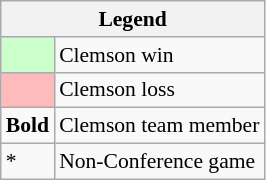<table class="wikitable" style="font-size:90%">
<tr>
<th colspan=2>Legend</th>
</tr>
<tr>
<td style="background:#ccffcc;"> </td>
<td>Clemson win</td>
</tr>
<tr>
<td style="background:#ffbbbb;"> </td>
<td>Clemson loss</td>
</tr>
<tr>
<td><strong>Bold</strong></td>
<td>Clemson team member</td>
</tr>
<tr>
<td>*</td>
<td>Non-Conference game</td>
</tr>
</table>
